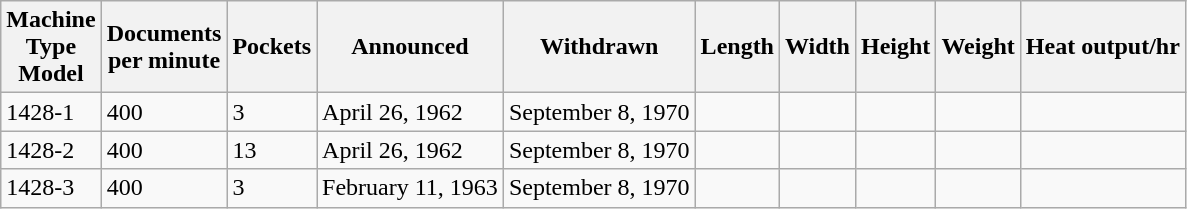<table class="wikitable">
<tr>
<th>Machine<br>Type<br>Model</th>
<th>Documents<br>per minute</th>
<th>Pockets</th>
<th>Announced</th>
<th>Withdrawn</th>
<th>Length</th>
<th>Width</th>
<th>Height</th>
<th>Weight</th>
<th>Heat output/hr</th>
</tr>
<tr>
<td>1428-1</td>
<td>400</td>
<td>3</td>
<td>April 26, 1962</td>
<td>September 8, 1970</td>
<td></td>
<td></td>
<td></td>
<td></td>
<td></td>
</tr>
<tr>
<td>1428-2</td>
<td>400</td>
<td>13</td>
<td>April 26, 1962</td>
<td>September 8, 1970</td>
<td></td>
<td></td>
<td></td>
<td></td>
<td></td>
</tr>
<tr>
<td>1428-3</td>
<td>400</td>
<td>3</td>
<td>February 11, 1963</td>
<td>September 8, 1970</td>
<td></td>
<td></td>
<td></td>
<td></td>
<td></td>
</tr>
</table>
